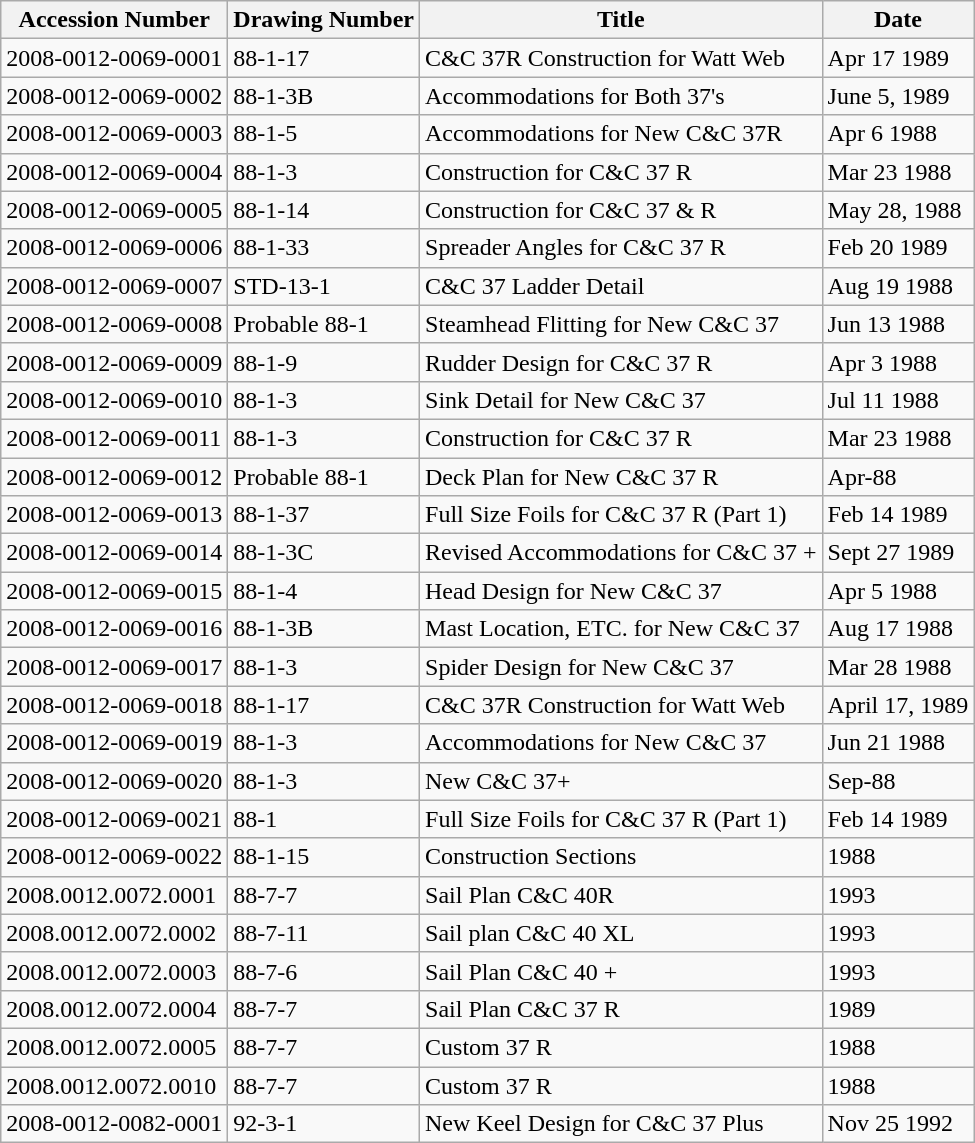<table class="wikitable">
<tr>
<th>Accession Number</th>
<th>Drawing Number</th>
<th>Title</th>
<th>Date</th>
</tr>
<tr>
<td>2008-0012-0069-0001</td>
<td>88-1-17</td>
<td>C&C 37R Construction for Watt Web</td>
<td>Apr 17 1989</td>
</tr>
<tr>
<td>2008-0012-0069-0002</td>
<td>88-1-3B</td>
<td>Accommodations for Both 37's</td>
<td>June 5, 1989</td>
</tr>
<tr>
<td>2008-0012-0069-0003</td>
<td>88-1-5</td>
<td>Accommodations for New C&C 37R</td>
<td>Apr 6 1988</td>
</tr>
<tr>
<td>2008-0012-0069-0004</td>
<td>88-1-3</td>
<td>Construction for C&C 37 R</td>
<td>Mar 23 1988</td>
</tr>
<tr>
<td>2008-0012-0069-0005</td>
<td>88-1-14</td>
<td>Construction for C&C 37 & R</td>
<td>May 28, 1988</td>
</tr>
<tr>
<td>2008-0012-0069-0006</td>
<td>88-1-33</td>
<td>Spreader Angles for C&C 37 R</td>
<td>Feb 20 1989</td>
</tr>
<tr>
<td>2008-0012-0069-0007</td>
<td>STD-13-1</td>
<td>C&C 37 Ladder Detail</td>
<td>Aug 19 1988</td>
</tr>
<tr>
<td>2008-0012-0069-0008</td>
<td>Probable 88-1</td>
<td>Steamhead Flitting for New C&C 37</td>
<td>Jun 13 1988</td>
</tr>
<tr>
<td>2008-0012-0069-0009</td>
<td>88-1-9</td>
<td>Rudder Design for C&C 37 R</td>
<td>Apr 3 1988</td>
</tr>
<tr>
<td>2008-0012-0069-0010</td>
<td>88-1-3</td>
<td>Sink Detail for New C&C 37</td>
<td>Jul 11 1988</td>
</tr>
<tr>
<td>2008-0012-0069-0011</td>
<td>88-1-3</td>
<td>Construction for C&C 37 R</td>
<td>Mar 23 1988</td>
</tr>
<tr>
<td>2008-0012-0069-0012</td>
<td>Probable 88-1</td>
<td>Deck Plan for New C&C 37 R</td>
<td>Apr-88</td>
</tr>
<tr>
<td>2008-0012-0069-0013</td>
<td>88-1-37</td>
<td>Full Size Foils for C&C 37 R (Part 1)</td>
<td>Feb 14 1989</td>
</tr>
<tr>
<td>2008-0012-0069-0014</td>
<td>88-1-3C</td>
<td>Revised Accommodations for C&C 37 +</td>
<td>Sept 27 1989</td>
</tr>
<tr>
<td>2008-0012-0069-0015</td>
<td>88-1-4</td>
<td>Head Design for New C&C 37</td>
<td>Apr 5 1988</td>
</tr>
<tr>
<td>2008-0012-0069-0016</td>
<td>88-1-3B</td>
<td>Mast Location, ETC. for New C&C 37</td>
<td>Aug 17 1988</td>
</tr>
<tr>
<td>2008-0012-0069-0017</td>
<td>88-1-3</td>
<td>Spider Design for New C&C 37</td>
<td>Mar 28 1988</td>
</tr>
<tr>
<td>2008-0012-0069-0018</td>
<td>88-1-17</td>
<td>C&C 37R Construction for Watt Web</td>
<td>April 17, 1989</td>
</tr>
<tr>
<td>2008-0012-0069-0019</td>
<td>88-1-3</td>
<td>Accommodations for New C&C 37</td>
<td>Jun 21 1988</td>
</tr>
<tr>
<td>2008-0012-0069-0020</td>
<td>88-1-3</td>
<td>New C&C 37+</td>
<td>Sep-88</td>
</tr>
<tr>
<td>2008-0012-0069-0021</td>
<td>88-1</td>
<td>Full Size Foils for C&C 37 R (Part 1)</td>
<td>Feb 14 1989</td>
</tr>
<tr>
<td>2008-0012-0069-0022</td>
<td>88-1-15</td>
<td>Construction Sections</td>
<td>1988</td>
</tr>
<tr>
<td>2008.0012.0072.0001</td>
<td>88-7-7</td>
<td>Sail Plan C&C 40R</td>
<td>1993</td>
</tr>
<tr>
<td>2008.0012.0072.0002</td>
<td>88-7-11</td>
<td>Sail plan C&C 40 XL</td>
<td>1993</td>
</tr>
<tr>
<td>2008.0012.0072.0003</td>
<td>88-7-6</td>
<td>Sail Plan C&C 40 +</td>
<td>1993</td>
</tr>
<tr>
<td>2008.0012.0072.0004</td>
<td>88-7-7</td>
<td>Sail Plan C&C 37 R</td>
<td>1989</td>
</tr>
<tr>
<td>2008.0012.0072.0005</td>
<td>88-7-7</td>
<td>Custom 37 R</td>
<td>1988</td>
</tr>
<tr>
<td>2008.0012.0072.0010</td>
<td>88-7-7</td>
<td>Custom 37 R</td>
<td>1988</td>
</tr>
<tr>
<td>2008-0012-0082-0001</td>
<td>92-3-1</td>
<td>New Keel Design for C&C 37 Plus</td>
<td>Nov 25 1992</td>
</tr>
</table>
